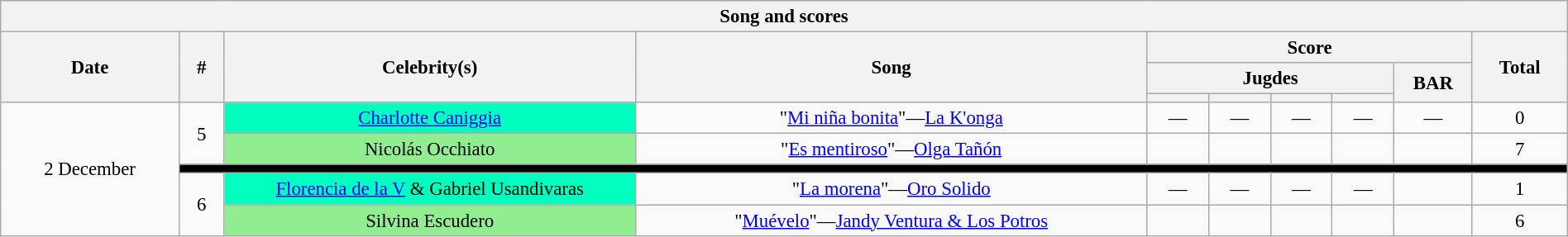<table class="wikitable collapsible collapsed" style="font-size:95%; text-align: center; width: 100%;">
<tr>
<th colspan="11" style="with: 100%;" align=center>Song and scores</th>
</tr>
<tr>
<th rowspan="3" width="100">Date</th>
<th rowspan="3" width="20">#</th>
<th rowspan="3" width="240">Celebrity(s)</th>
<th rowspan="3" width="300">Song</th>
<th colspan="5">Score</th>
<th rowspan="3" width="50">Total</th>
</tr>
<tr>
<th colspan="4">Jugdes</th>
<th rowspan="2" width=40>BAR<br></th>
</tr>
<tr>
<th width=30></th>
<th width=30></th>
<th width=30></th>
<th width=30></th>
</tr>
<tr>
<td rowspan="7">2 December</td>
<td rowspan="2">5</td>
<td bgcolor="#00FFBF"><a href='#'>Charlotte Caniggia</a></td>
<td>"<a href='#'>Mi niña bonita</a>"—<a href='#'>La K'onga</a></td>
<td>—</td>
<td>—</td>
<td>—</td>
<td>—</td>
<td>—</td>
<td>0</td>
</tr>
<tr>
<td bgcolor="lightgreen">Nicolás Occhiato</td>
<td>"<a href='#'>Es mentiroso</a>"—<a href='#'>Olga Tañón</a></td>
<td></td>
<td></td>
<td></td>
<td></td>
<td> </td>
<td>7</td>
</tr>
<tr>
<td style="background:black" colspan=19></td>
</tr>
<tr>
<td rowspan="2">6</td>
<td bgcolor="#00FFBF"><a href='#'>Florencia de la V</a> & Gabriel Usandivaras</td>
<td>"<a href='#'>La morena</a>"—<a href='#'>Oro Solido</a></td>
<td>—</td>
<td>—</td>
<td>—</td>
<td>—</td>
<td> </td>
<td>1</td>
</tr>
<tr>
<td bgcolor="lightgreen">Silvina Escudero</td>
<td>"<a href='#'>Muévelo</a>"—<a href='#'>Jandy Ventura & Los Potros</a></td>
<td></td>
<td></td>
<td></td>
<td></td>
<td> </td>
<td>6</td>
</tr>
</table>
